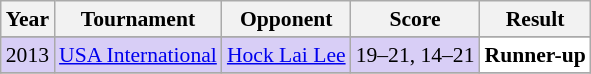<table class="sortable wikitable" style="font-size: 90%;">
<tr>
<th>Year</th>
<th>Tournament</th>
<th>Opponent</th>
<th>Score</th>
<th>Result</th>
</tr>
<tr>
</tr>
<tr style="background:#D8CEF6">
<td align="center">2013</td>
<td align="left"><a href='#'>USA International</a></td>
<td align="left"> <a href='#'>Hock Lai Lee</a></td>
<td align="left">19–21, 14–21</td>
<td style="text-align:left; background:white"> <strong>Runner-up</strong></td>
</tr>
<tr>
</tr>
</table>
